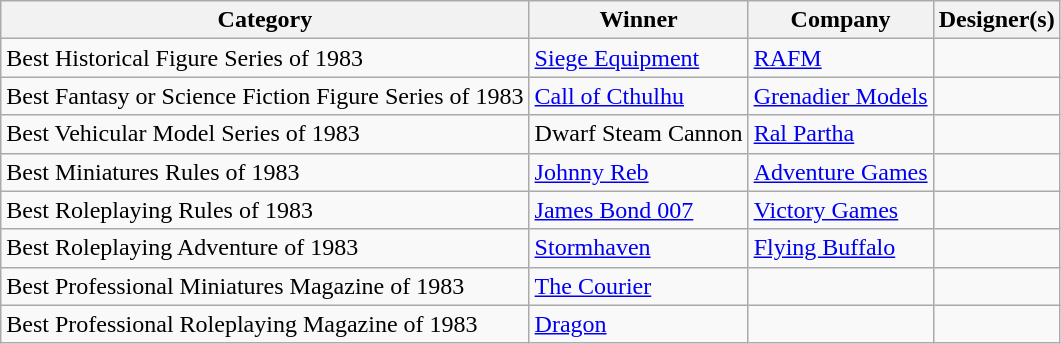<table class="wikitable">
<tr>
<th>Category</th>
<th>Winner</th>
<th>Company</th>
<th>Designer(s)</th>
</tr>
<tr>
<td>Best Historical Figure Series of 1983</td>
<td><a href='#'>Siege Equipment</a></td>
<td><a href='#'>RAFM</a></td>
<td></td>
</tr>
<tr>
<td>Best Fantasy or Science Fiction Figure Series of 1983</td>
<td><a href='#'>Call of Cthulhu</a></td>
<td><a href='#'>Grenadier Models</a></td>
<td></td>
</tr>
<tr>
<td>Best Vehicular Model Series of 1983</td>
<td>Dwarf Steam Cannon</td>
<td><a href='#'>Ral Partha</a></td>
<td></td>
</tr>
<tr>
<td>Best Miniatures Rules of 1983</td>
<td><a href='#'>Johnny Reb</a></td>
<td><a href='#'>Adventure Games</a></td>
<td></td>
</tr>
<tr>
<td>Best Roleplaying Rules of 1983</td>
<td><a href='#'>James Bond 007</a></td>
<td><a href='#'>Victory Games</a></td>
<td></td>
</tr>
<tr>
<td>Best Roleplaying Adventure of 1983</td>
<td><a href='#'>Stormhaven</a></td>
<td><a href='#'>Flying Buffalo</a></td>
<td></td>
</tr>
<tr>
<td>Best Professional Miniatures Magazine of 1983</td>
<td><a href='#'>The Courier</a></td>
<td></td>
<td></td>
</tr>
<tr>
<td>Best Professional Roleplaying Magazine of 1983</td>
<td><a href='#'>Dragon</a></td>
<td></td>
<td></td>
</tr>
</table>
